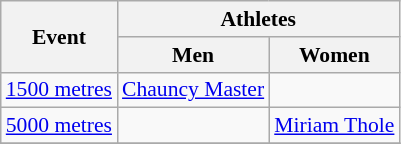<table class=wikitable style="font-size:90%">
<tr>
<th rowspan=2>Event</th>
<th colspan=2>Athletes</th>
</tr>
<tr>
<th>Men</th>
<th>Women</th>
</tr>
<tr>
<td><a href='#'>1500 metres</a></td>
<td><a href='#'>Chauncy Master</a></td>
<td></td>
</tr>
<tr>
<td><a href='#'>5000 metres</a></td>
<td></td>
<td><a href='#'>Miriam Thole</a></td>
</tr>
<tr>
</tr>
</table>
